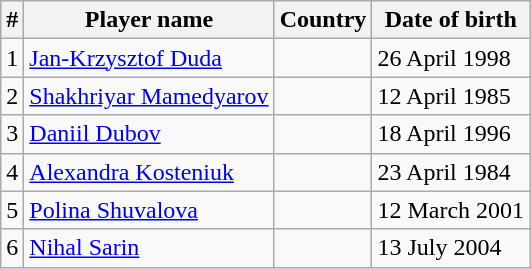<table class="wikitable">
<tr>
<th>#</th>
<th>Player name</th>
<th>Country</th>
<th>Date of birth</th>
</tr>
<tr>
<td>1</td>
<td><a href='#'>Jan-Krzysztof Duda</a></td>
<td></td>
<td>26 April 1998</td>
</tr>
<tr>
<td>2</td>
<td><a href='#'>Shakhriyar Mamedyarov</a></td>
<td></td>
<td>12 April 1985</td>
</tr>
<tr>
<td>3</td>
<td><a href='#'>Daniil Dubov</a></td>
<td></td>
<td>18 April 1996</td>
</tr>
<tr>
<td>4</td>
<td><a href='#'>Alexandra Kosteniuk</a></td>
<td></td>
<td>23 April 1984</td>
</tr>
<tr>
<td>5</td>
<td><a href='#'>Polina Shuvalova</a></td>
<td></td>
<td>12 March 2001</td>
</tr>
<tr>
<td>6</td>
<td><a href='#'>Nihal Sarin</a></td>
<td></td>
<td>13 July 2004</td>
</tr>
</table>
